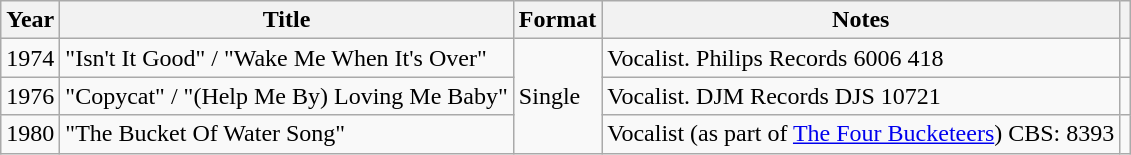<table class="wikitable sortable plainrowheaders">
<tr>
<th scope="col">Year</th>
<th scope="col">Title</th>
<th scope="col">Format</th>
<th scope="col">Notes</th>
<th scope="col" class="unsortable"></th>
</tr>
<tr>
<td>1974</td>
<td>"Isn't It Good" / "Wake Me When It's Over"</td>
<td rowspan="3">Single</td>
<td>Vocalist. Philips Records 6006 418</td>
<td></td>
</tr>
<tr>
<td>1976</td>
<td>"Copycat" / "(Help Me By) Loving Me Baby"</td>
<td>Vocalist. DJM Records DJS 10721</td>
<td align="center"></td>
</tr>
<tr>
<td>1980</td>
<td>"The Bucket Of Water Song"</td>
<td>Vocalist (as part of <a href='#'>The Four Bucketeers</a>) CBS: 8393</td>
<td align="center"></td>
</tr>
</table>
